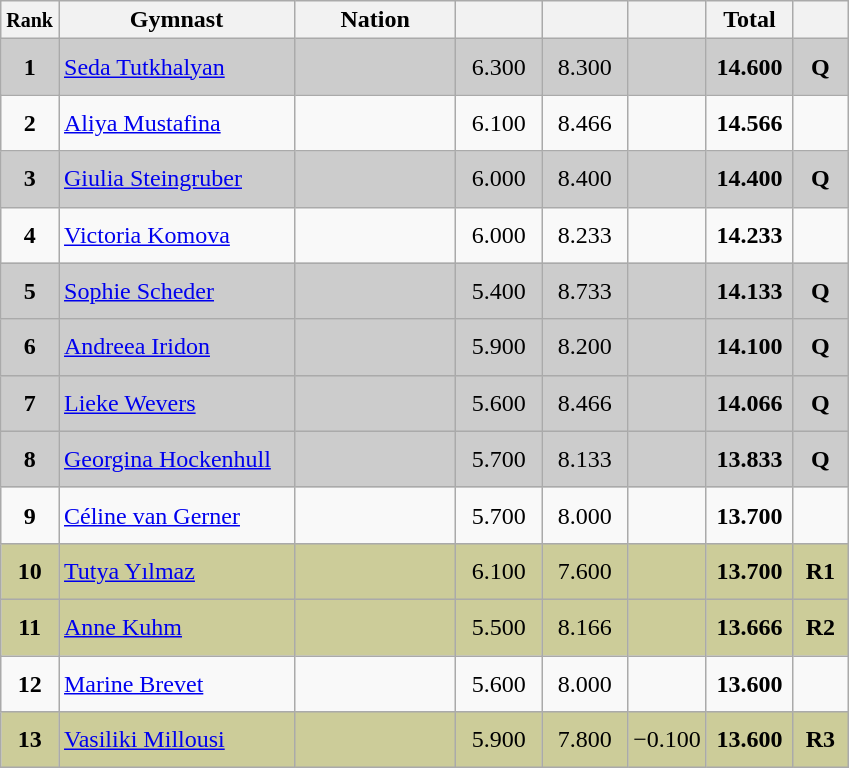<table class="wikitable sortable" style="text-align:center;">
<tr>
<th scope="col"  style="width:15px;"><small>Rank</small></th>
<th scope="col"  style="width:150px;">Gymnast</th>
<th scope="col"  style="width:100px;">Nation</th>
<th scope="col"  style="width:50px;"><small></small></th>
<th scope="col"  style="width:50px;"><small></small></th>
<th scope="col"  style="width:20px;"><small></small></th>
<th scope="col"  style="width:50px;">Total</th>
<th scope="col"  style="width:30px;"><small></small></th>
</tr>
<tr style="background:#cccccc;">
<td scope=row style="text-align:center"><strong>1</strong></td>
<td style="height:30px; text-align:left;"><a href='#'>Seda Tutkhalyan</a></td>
<td style="text-align:left;"><small></small></td>
<td>6.300</td>
<td>8.300</td>
<td></td>
<td><strong>14.600</strong></td>
<td><strong>Q</strong></td>
</tr>
<tr>
<td scope=row style="text-align:center"><strong>2</strong></td>
<td style="height:30px; text-align:left;"><a href='#'>Aliya Mustafina</a></td>
<td style="text-align:left;"><small></small></td>
<td>6.100</td>
<td>8.466</td>
<td></td>
<td><strong>14.566</strong></td>
<td></td>
</tr>
<tr style="background:#cccccc;">
<td scope=row style="text-align:center"><strong>3</strong></td>
<td style="height:30px; text-align:left;"><a href='#'>Giulia Steingruber</a></td>
<td style="text-align:left;"><small></small></td>
<td>6.000</td>
<td>8.400</td>
<td></td>
<td><strong>14.400</strong></td>
<td><strong>Q</strong></td>
</tr>
<tr>
<td scope=row style="text-align:center"><strong>4</strong></td>
<td style="height:30px; text-align:left;"><a href='#'>Victoria Komova</a></td>
<td style="text-align:left;"><small></small></td>
<td>6.000</td>
<td>8.233</td>
<td></td>
<td><strong>14.233</strong></td>
<td></td>
</tr>
<tr style="background:#cccccc;">
<td scope=row style="text-align:center"><strong>5</strong></td>
<td style="height:30px; text-align:left;"><a href='#'>Sophie Scheder</a></td>
<td style="text-align:left;"><small></small></td>
<td>5.400</td>
<td>8.733</td>
<td></td>
<td><strong>14.133</strong></td>
<td><strong>Q</strong></td>
</tr>
<tr style="background:#cccccc;">
<td scope=row style="text-align:center"><strong>6</strong></td>
<td style="height:30px; text-align:left;"><a href='#'>Andreea Iridon</a></td>
<td style="text-align:left;"><small></small></td>
<td>5.900</td>
<td>8.200</td>
<td></td>
<td><strong>14.100</strong></td>
<td><strong>Q</strong></td>
</tr>
<tr style="background:#cccccc;">
<td scope=row style="text-align:center"><strong>7</strong></td>
<td style="height:30px; text-align:left;"><a href='#'>Lieke Wevers</a></td>
<td style="text-align:left;"><small></small></td>
<td>5.600</td>
<td>8.466</td>
<td></td>
<td><strong>14.066</strong></td>
<td><strong>Q</strong></td>
</tr>
<tr style="background:#cccccc;">
<td scope=row style="text-align:center"><strong>8</strong></td>
<td style="height:30px; text-align:left;"><a href='#'>Georgina Hockenhull</a></td>
<td style="text-align:left;"><small></small></td>
<td>5.700</td>
<td>8.133</td>
<td></td>
<td><strong>13.833</strong></td>
<td><strong>Q</strong></td>
</tr>
<tr>
<td scope=row style="text-align:center"><strong>9</strong></td>
<td style="height:30px; text-align:left;"><a href='#'>Céline van Gerner</a></td>
<td style="text-align:left;"><small></small></td>
<td>5.700</td>
<td>8.000</td>
<td></td>
<td><strong>13.700</strong></td>
<td></td>
</tr>
<tr style="background:#CCCC99;">
<td scope=row style="text-align:center"><strong>10</strong></td>
<td style="height:30px; text-align:left;"><a href='#'>Tutya Yılmaz</a></td>
<td style="text-align:left;"><small></small></td>
<td>6.100</td>
<td>7.600</td>
<td></td>
<td><strong>13.700</strong></td>
<td><strong>R1</strong></td>
</tr>
<tr style="background:#CCCC99;">
<td scope=row style="text-align:center"><strong>11</strong></td>
<td style="height:30px; text-align:left;"><a href='#'>Anne Kuhm</a></td>
<td style="text-align:left;"><small></small></td>
<td>5.500</td>
<td>8.166</td>
<td></td>
<td><strong>13.666</strong></td>
<td><strong>R2</strong></td>
</tr>
<tr>
<td scope=row style="text-align:center"><strong>12</strong></td>
<td style="height:30px; text-align:left;"><a href='#'>Marine Brevet</a></td>
<td style="text-align:left;"><small></small></td>
<td>5.600</td>
<td>8.000</td>
<td></td>
<td><strong>13.600</strong></td>
<td></td>
</tr>
<tr style="background:#CCCC99;">
<td scope=row style="text-align:center"><strong>13</strong></td>
<td style="height:30px; text-align:left;"><a href='#'>Vasiliki Millousi</a></td>
<td style="text-align:left;"><small></small></td>
<td>5.900</td>
<td>7.800</td>
<td>−0.100</td>
<td><strong>13.600</strong></td>
<td><strong>R3</strong></td>
</tr>
</table>
